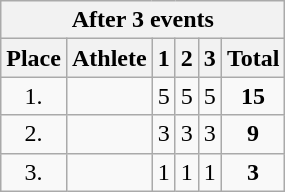<table class=wikitable style="text-align:center">
<tr>
<th colspan=6><strong>After 3 events</strong></th>
</tr>
<tr>
<th>Place</th>
<th>Athlete</th>
<th>1</th>
<th>2</th>
<th>3</th>
<th>Total</th>
</tr>
<tr>
<td width=30>1.</td>
<td align=left></td>
<td>5</td>
<td>5</td>
<td>5</td>
<td><strong>15</strong></td>
</tr>
<tr>
<td>2.</td>
<td align=left></td>
<td>3</td>
<td>3</td>
<td>3</td>
<td><strong>9</strong></td>
</tr>
<tr>
<td>3.</td>
<td align=left></td>
<td>1</td>
<td>1</td>
<td>1</td>
<td><strong>3</strong></td>
</tr>
</table>
